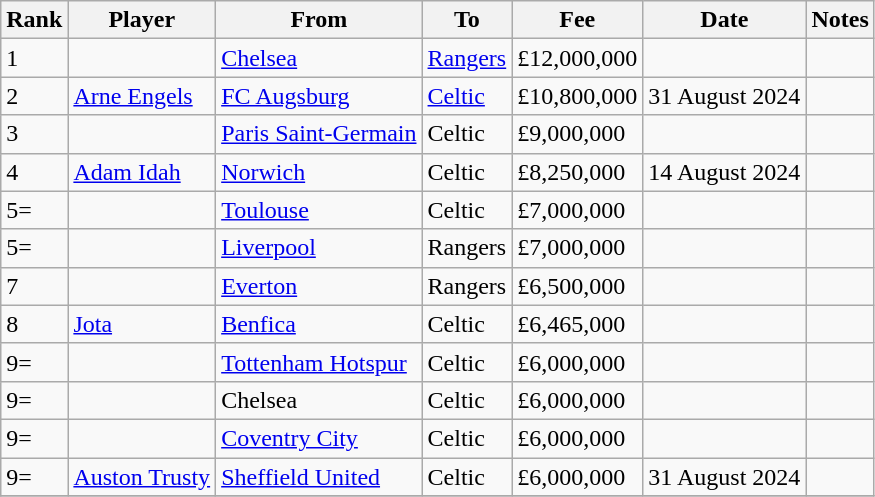<table class="wikitable sortable">
<tr>
<th>Rank</th>
<th>Player</th>
<th>From</th>
<th>To</th>
<th>Fee</th>
<th>Date</th>
<th class=unsortable>Notes</th>
</tr>
<tr>
<td>1</td>
<td> </td>
<td> <a href='#'>Chelsea</a></td>
<td><a href='#'>Rangers</a></td>
<td>£12,000,000</td>
<td></td>
<td></td>
</tr>
<tr>
<td>2</td>
<td> <a href='#'>Arne Engels</a></td>
<td> <a href='#'>FC Augsburg</a></td>
<td><a href='#'>Celtic</a></td>
<td>£10,800,000</td>
<td>31 August 2024</td>
<td></td>
</tr>
<tr>
<td>3</td>
<td> </td>
<td> <a href='#'>Paris Saint-Germain</a></td>
<td>Celtic</td>
<td>£9,000,000</td>
<td></td>
<td></td>
</tr>
<tr>
<td>4</td>
<td> <a href='#'>Adam Idah</a></td>
<td> <a href='#'>Norwich</a></td>
<td>Celtic</td>
<td>£8,250,000</td>
<td>14 August 2024</td>
<td></td>
</tr>
<tr>
<td>5=</td>
<td> </td>
<td> <a href='#'>Toulouse</a></td>
<td>Celtic</td>
<td>£7,000,000</td>
<td></td>
<td></td>
</tr>
<tr>
<td>5=</td>
<td> </td>
<td> <a href='#'>Liverpool</a></td>
<td>Rangers</td>
<td>£7,000,000</td>
<td></td>
<td></td>
</tr>
<tr>
<td>7</td>
<td> </td>
<td> <a href='#'>Everton</a></td>
<td>Rangers</td>
<td>£6,500,000</td>
<td></td>
<td></td>
</tr>
<tr>
<td>8</td>
<td> <a href='#'>Jota</a></td>
<td> <a href='#'>Benfica</a></td>
<td>Celtic</td>
<td>£6,465,000</td>
<td></td>
<td></td>
</tr>
<tr>
<td>9=</td>
<td> </td>
<td> <a href='#'>Tottenham Hotspur</a></td>
<td>Celtic</td>
<td>£6,000,000</td>
<td></td>
<td></td>
</tr>
<tr>
<td>9=</td>
<td> </td>
<td> Chelsea</td>
<td>Celtic</td>
<td>£6,000,000</td>
<td></td>
<td></td>
</tr>
<tr>
<td>9=</td>
<td> </td>
<td> <a href='#'>Coventry City</a></td>
<td>Celtic</td>
<td>£6,000,000</td>
<td></td>
<td></td>
</tr>
<tr>
<td>9=</td>
<td> <a href='#'>Auston Trusty</a></td>
<td> <a href='#'>Sheffield United</a></td>
<td>Celtic</td>
<td>£6,000,000</td>
<td>31 August 2024</td>
<td></td>
</tr>
<tr>
</tr>
</table>
